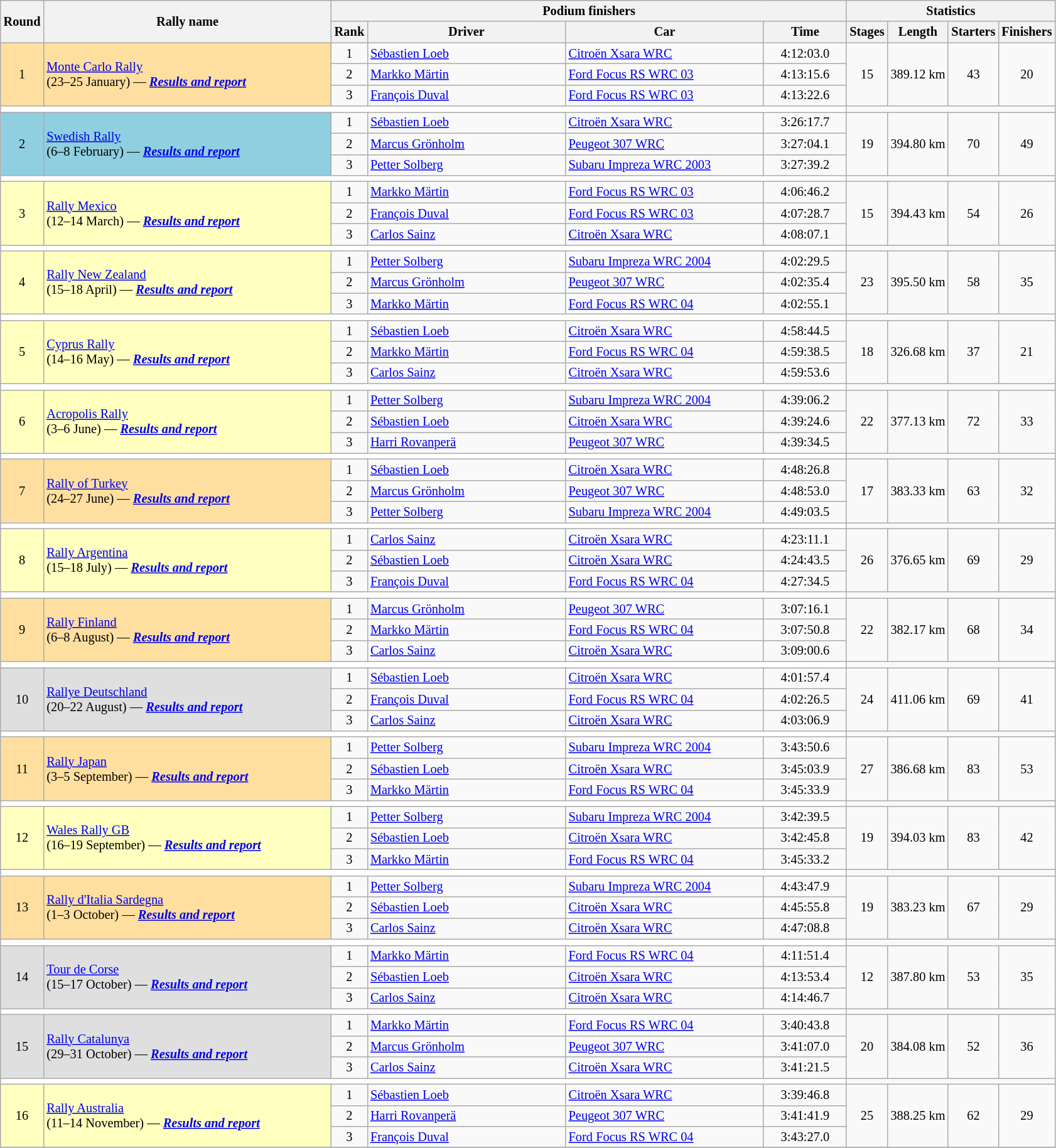<table class="wikitable" style="font-size:85%;">
<tr>
<th rowspan=2>Round</th>
<th style="width:22em" rowspan=2>Rally name</th>
<th colspan=4>Podium finishers</th>
<th colspan=4>Statistics</th>
</tr>
<tr>
<th>Rank</th>
<th style="width:15em">Driver</th>
<th style="width:15em">Car</th>
<th style="width:6em">Time</th>
<th>Stages</th>
<th>Length</th>
<th>Starters</th>
<th>Finishers</th>
</tr>
<tr>
<td style="background:#ffdf9f;" rowspan=3 align=center>1</td>
<td style="background:#ffdf9f;" rowspan=3> <a href='#'>Monte Carlo Rally</a><br>(23–25 January) — <strong><em><a href='#'>Results and report</a></em></strong></td>
<td align=center>1</td>
<td> <a href='#'>Sébastien Loeb</a></td>
<td><a href='#'>Citroën Xsara WRC</a></td>
<td align=center>4:12:03.0</td>
<td rowspan=3 align=center>15</td>
<td rowspan=3 align=center>389.12 km</td>
<td rowspan=3 align=center>43</td>
<td rowspan=3 align=center>20</td>
</tr>
<tr>
<td align=center>2</td>
<td> <a href='#'>Markko Märtin</a></td>
<td><a href='#'>Ford Focus RS WRC 03</a></td>
<td align=center>4:13:15.6</td>
</tr>
<tr>
<td align=center>3</td>
<td> <a href='#'>François Duval</a></td>
<td><a href='#'>Ford Focus RS WRC 03</a></td>
<td align=center>4:13:22.6</td>
</tr>
<tr style="background:white;">
<td colspan="6"></td>
</tr>
<tr>
<td style="background:#8fcfdf;" rowspan=3 align=center>2</td>
<td style="background:#8fcfdf;" rowspan=3> <a href='#'>Swedish Rally</a><br>(6–8 February) — <strong><em><a href='#'>Results and report</a></em></strong></td>
<td align=center>1</td>
<td> <a href='#'>Sébastien Loeb</a></td>
<td><a href='#'>Citroën Xsara WRC</a></td>
<td align=center>3:26:17.7</td>
<td rowspan=3 align=center>19</td>
<td rowspan=3 align=center>394.80 km</td>
<td rowspan=3 align=center>70</td>
<td rowspan=3 align=center>49</td>
</tr>
<tr>
<td align=center>2</td>
<td nowrap> <a href='#'>Marcus Grönholm</a></td>
<td><a href='#'>Peugeot 307 WRC</a></td>
<td align=center>3:27:04.1</td>
</tr>
<tr>
<td align=center>3</td>
<td> <a href='#'>Petter Solberg</a></td>
<td nowrap><a href='#'>Subaru Impreza WRC 2003</a></td>
<td align=center>3:27:39.2</td>
</tr>
<tr style="background:white;">
<td colspan="6"></td>
</tr>
<tr>
<td style="background:#ffffbf;" rowspan=3 align=center>3</td>
<td style="background:#ffffbf;" rowspan=3> <a href='#'>Rally Mexico</a><br>(12–14 March) — <strong><em><a href='#'>Results and report</a></em></strong></td>
<td align=center>1</td>
<td> <a href='#'>Markko Märtin</a></td>
<td><a href='#'>Ford Focus RS WRC 03</a></td>
<td align=center>4:06:46.2</td>
<td rowspan=3 align=center>15</td>
<td rowspan=3 align=center>394.43 km</td>
<td rowspan=3 align=center>54</td>
<td rowspan=3 align=center>26</td>
</tr>
<tr>
<td align=center>2</td>
<td> <a href='#'>François Duval</a></td>
<td><a href='#'>Ford Focus RS WRC 03</a></td>
<td align=center>4:07:28.7</td>
</tr>
<tr>
<td align=center>3</td>
<td> <a href='#'>Carlos Sainz</a></td>
<td><a href='#'>Citroën Xsara WRC</a></td>
<td align=center>4:08:07.1</td>
</tr>
<tr style="background:white;">
<td colspan="6"></td>
</tr>
<tr>
<td style="background:#ffffbf;" rowspan=3 align=center>4</td>
<td style="background:#ffffbf;" rowspan=3> <a href='#'>Rally New Zealand</a><br>(15–18 April) — <strong><em><a href='#'>Results and report</a></em></strong></td>
<td align=center>1</td>
<td> <a href='#'>Petter Solberg</a></td>
<td><a href='#'>Subaru Impreza WRC 2004</a></td>
<td align=center>4:02:29.5</td>
<td rowspan=3 align=center>23</td>
<td rowspan=3 align=center>395.50 km</td>
<td rowspan=3 align=center>58</td>
<td rowspan=3 align=center>35</td>
</tr>
<tr>
<td align=center>2</td>
<td> <a href='#'>Marcus Grönholm</a></td>
<td><a href='#'>Peugeot 307 WRC</a></td>
<td align=center>4:02:35.4</td>
</tr>
<tr>
<td align=center>3</td>
<td> <a href='#'>Markko Märtin</a></td>
<td><a href='#'>Ford Focus RS WRC 04</a></td>
<td align=center>4:02:55.1</td>
</tr>
<tr style="background:white;">
<td colspan="6"></td>
</tr>
<tr>
<td style="background:#ffffbf;" rowspan=3 align=center>5</td>
<td style="background:#ffffbf;" rowspan=3> <a href='#'>Cyprus Rally</a><br>(14–16 May) — <strong><em><a href='#'>Results and report</a></em></strong></td>
<td align=center>1</td>
<td> <a href='#'>Sébastien Loeb</a></td>
<td><a href='#'>Citroën Xsara WRC</a></td>
<td align=center>4:58:44.5</td>
<td rowspan=3 align=center>18</td>
<td rowspan=3 align=center>326.68 km</td>
<td rowspan=3 align=center>37</td>
<td rowspan=3 align=center>21</td>
</tr>
<tr>
<td align=center>2</td>
<td> <a href='#'>Markko Märtin</a></td>
<td><a href='#'>Ford Focus RS WRC 04</a></td>
<td align=center>4:59:38.5</td>
</tr>
<tr>
<td align=center>3</td>
<td> <a href='#'>Carlos Sainz</a></td>
<td><a href='#'>Citroën Xsara WRC</a></td>
<td align=center>4:59:53.6</td>
</tr>
<tr style="background:white;">
<td colspan="6"></td>
</tr>
<tr>
<td style="background:#ffffbf;" rowspan=3 align=center>6</td>
<td style="background:#ffffbf;" rowspan=3> <a href='#'>Acropolis Rally</a><br>(3–6 June) — <strong><em><a href='#'>Results and report</a></em></strong></td>
<td align=center>1</td>
<td> <a href='#'>Petter Solberg</a></td>
<td><a href='#'>Subaru Impreza WRC 2004</a></td>
<td align=center>4:39:06.2</td>
<td rowspan=3 align=center>22</td>
<td rowspan=3 align=center>377.13 km</td>
<td rowspan=3 align=center>72</td>
<td rowspan=3 align=center>33</td>
</tr>
<tr>
<td align=center>2</td>
<td> <a href='#'>Sébastien Loeb</a></td>
<td><a href='#'>Citroën Xsara WRC</a></td>
<td align=center>4:39:24.6</td>
</tr>
<tr>
<td align=center>3</td>
<td> <a href='#'>Harri Rovanperä</a></td>
<td><a href='#'>Peugeot 307 WRC</a></td>
<td align=center>4:39:34.5</td>
</tr>
<tr style="background:white;">
<td colspan="6"></td>
</tr>
<tr>
<td style="background:#ffdf9f;" rowspan=3 align=center>7</td>
<td style="background:#ffdf9f;" rowspan=3> <a href='#'>Rally of Turkey</a><br>(24–27 June) — <strong><em><a href='#'>Results and report</a></em></strong></td>
<td align=center>1</td>
<td> <a href='#'>Sébastien Loeb</a></td>
<td><a href='#'>Citroën Xsara WRC</a></td>
<td align=center>4:48:26.8</td>
<td rowspan=3 align=center>17</td>
<td rowspan=3 align=center>383.33 km</td>
<td rowspan=3 align=center>63</td>
<td rowspan=3 align=center>32</td>
</tr>
<tr>
<td align=center>2</td>
<td> <a href='#'>Marcus Grönholm</a></td>
<td><a href='#'>Peugeot 307 WRC</a></td>
<td align=center>4:48:53.0</td>
</tr>
<tr>
<td align=center>3</td>
<td> <a href='#'>Petter Solberg</a></td>
<td><a href='#'>Subaru Impreza WRC 2004</a></td>
<td align=center>4:49:03.5</td>
</tr>
<tr style="background:white;">
<td colspan="6"></td>
</tr>
<tr>
<td style="background:#ffffbf;" rowspan=3 align=center>8</td>
<td style="background:#ffffbf;" rowspan=3> <a href='#'>Rally Argentina</a><br>(15–18 July) — <strong><em><a href='#'>Results and report</a></em></strong></td>
<td align=center>1</td>
<td> <a href='#'>Carlos Sainz</a></td>
<td><a href='#'>Citroën Xsara WRC</a></td>
<td align=center>4:23:11.1</td>
<td rowspan=3 align=center>26</td>
<td rowspan=3 align=center>376.65 km</td>
<td rowspan=3 align=center>69</td>
<td rowspan=3 align=center>29</td>
</tr>
<tr>
<td align=center>2</td>
<td> <a href='#'>Sébastien Loeb</a></td>
<td><a href='#'>Citroën Xsara WRC</a></td>
<td align=center>4:24:43.5</td>
</tr>
<tr>
<td align=center>3</td>
<td> <a href='#'>François Duval</a></td>
<td><a href='#'>Ford Focus RS WRC 04</a></td>
<td align=center>4:27:34.5</td>
</tr>
<tr style="background:white;">
<td colspan="6"></td>
</tr>
<tr>
<td style="background:#ffdf9f;" rowspan=3 align=center>9</td>
<td style="background:#ffdf9f;" rowspan=3> <a href='#'>Rally Finland</a><br>(6–8 August) — <strong><em><a href='#'>Results and report</a></em></strong></td>
<td align=center>1</td>
<td> <a href='#'>Marcus Grönholm</a></td>
<td><a href='#'>Peugeot 307 WRC</a></td>
<td align=center>3:07:16.1</td>
<td rowspan=3 align=center>22</td>
<td rowspan=3 align=center>382.17 km</td>
<td rowspan=3 align=center>68</td>
<td rowspan=3 align=center>34</td>
</tr>
<tr>
<td align=center>2</td>
<td> <a href='#'>Markko Märtin</a></td>
<td><a href='#'>Ford Focus RS WRC 04</a></td>
<td align=center>3:07:50.8</td>
</tr>
<tr>
<td align=center>3</td>
<td> <a href='#'>Carlos Sainz</a></td>
<td><a href='#'>Citroën Xsara WRC</a></td>
<td align=center>3:09:00.6</td>
</tr>
<tr style="background:white;">
<td colspan="6"></td>
</tr>
<tr>
<td style="background:#dfdfdf;" rowspan=3 align=center>10</td>
<td style="background:#dfdfdf;" rowspan=3> <a href='#'>Rallye Deutschland</a><br>(20–22 August) — <strong><em><a href='#'>Results and report</a></em></strong></td>
<td align=center>1</td>
<td> <a href='#'>Sébastien Loeb</a></td>
<td><a href='#'>Citroën Xsara WRC</a></td>
<td align=center>4:01:57.4</td>
<td rowspan=3 align=center>24</td>
<td rowspan=3 align=center>411.06 km</td>
<td rowspan=3 align=center>69</td>
<td rowspan=3 align=center>41</td>
</tr>
<tr>
<td align=center>2</td>
<td> <a href='#'>François Duval</a></td>
<td><a href='#'>Ford Focus RS WRC 04</a></td>
<td align=center>4:02:26.5</td>
</tr>
<tr>
<td align=center>3</td>
<td> <a href='#'>Carlos Sainz</a></td>
<td><a href='#'>Citroën Xsara WRC</a></td>
<td align=center>4:03:06.9</td>
</tr>
<tr style="background:white;">
<td colspan="6"></td>
</tr>
<tr>
<td style="background:#ffdf9f;" rowspan=3 align=center>11</td>
<td style="background:#ffdf9f;" rowspan=3> <a href='#'>Rally Japan</a><br>(3–5 September) — <strong><em><a href='#'>Results and report</a></em></strong></td>
<td align=center>1</td>
<td> <a href='#'>Petter Solberg</a></td>
<td><a href='#'>Subaru Impreza WRC 2004</a></td>
<td align=center>3:43:50.6</td>
<td rowspan=3 align=center>27</td>
<td rowspan=3 align=center>386.68 km</td>
<td rowspan=3 align=center>83</td>
<td rowspan=3 align=center>53</td>
</tr>
<tr>
<td align=center>2</td>
<td> <a href='#'>Sébastien Loeb</a></td>
<td><a href='#'>Citroën Xsara WRC</a></td>
<td align=center>3:45:03.9</td>
</tr>
<tr>
<td align=center>3</td>
<td> <a href='#'>Markko Märtin</a></td>
<td><a href='#'>Ford Focus RS WRC 04</a></td>
<td align=center>3:45:33.9</td>
</tr>
<tr style="background:white;">
<td colspan="6"></td>
</tr>
<tr>
<td style="background:#ffffbf;" rowspan=3 align=center>12</td>
<td style="background:#ffffbf;" rowspan=3 nowrap> <a href='#'>Wales Rally GB</a><br>(16–19 September) — <strong><em><a href='#'>Results and report</a></em></strong></td>
<td align=center>1</td>
<td> <a href='#'>Petter Solberg</a></td>
<td><a href='#'>Subaru Impreza WRC 2004</a></td>
<td align=center>3:42:39.5</td>
<td rowspan=3 align=center>19</td>
<td rowspan=3 align=center>394.03 km</td>
<td rowspan=3 align=center>83</td>
<td rowspan=3 align=center>42</td>
</tr>
<tr>
<td align=center>2</td>
<td> <a href='#'>Sébastien Loeb</a></td>
<td><a href='#'>Citroën Xsara WRC</a></td>
<td align=center>3:42:45.8</td>
</tr>
<tr>
<td align=center>3</td>
<td> <a href='#'>Markko Märtin</a></td>
<td><a href='#'>Ford Focus RS WRC 04</a></td>
<td align=center>3:45:33.2</td>
</tr>
<tr style="background:white;">
<td colspan="6"></td>
</tr>
<tr>
<td style="background:#ffdf9f;" rowspan=3 align=center>13</td>
<td style="background:#ffdf9f;" rowspan=3> <a href='#'>Rally d'Italia Sardegna</a><br>(1–3 October) — <strong><em><a href='#'>Results and report</a></em></strong></td>
<td align=center>1</td>
<td> <a href='#'>Petter Solberg</a></td>
<td><a href='#'>Subaru Impreza WRC 2004</a></td>
<td align=center>4:43:47.9</td>
<td rowspan=3 align=center>19</td>
<td rowspan=3 align=center>383.23 km</td>
<td rowspan=3 align=center>67</td>
<td rowspan=3 align=center>29</td>
</tr>
<tr>
<td align=center>2</td>
<td> <a href='#'>Sébastien Loeb</a></td>
<td><a href='#'>Citroën Xsara WRC</a></td>
<td align=center>4:45:55.8</td>
</tr>
<tr>
<td align=center>3</td>
<td> <a href='#'>Carlos Sainz</a></td>
<td><a href='#'>Citroën Xsara WRC</a></td>
<td align=center>4:47:08.8</td>
</tr>
<tr style="background:white;">
<td colspan="6"></td>
</tr>
<tr>
<td style="background:#dfdfdf;" rowspan=3 align=center>14</td>
<td style="background:#dfdfdf;" rowspan=3> <a href='#'>Tour de Corse</a><br>(15–17 October) — <strong><em><a href='#'>Results and report</a></em></strong></td>
<td align=center>1</td>
<td> <a href='#'>Markko Märtin</a></td>
<td><a href='#'>Ford Focus RS WRC 04</a></td>
<td align=center>4:11:51.4</td>
<td rowspan=3 align=center>12</td>
<td rowspan=3 align=center>387.80 km</td>
<td rowspan=3 align=center>53</td>
<td rowspan=3 align=center>35</td>
</tr>
<tr>
<td align=center>2</td>
<td> <a href='#'>Sébastien Loeb</a></td>
<td><a href='#'>Citroën Xsara WRC</a></td>
<td align=center>4:13:53.4</td>
</tr>
<tr>
<td align=center>3</td>
<td> <a href='#'>Carlos Sainz</a></td>
<td><a href='#'>Citroën Xsara WRC</a></td>
<td align=center>4:14:46.7</td>
</tr>
<tr style="background:white;">
<td colspan="6"></td>
</tr>
<tr>
<td style="background:#dfdfdf;" rowspan=3 align=center>15</td>
<td style="background:#dfdfdf;" rowspan=3> <a href='#'>Rally Catalunya</a><br>(29–31 October) — <strong><em><a href='#'>Results and report</a></em></strong></td>
<td align=center>1</td>
<td> <a href='#'>Markko Märtin</a></td>
<td><a href='#'>Ford Focus RS WRC 04</a></td>
<td align=center>3:40:43.8</td>
<td rowspan=3 align=center>20</td>
<td rowspan=3 align=center>384.08 km</td>
<td rowspan=3 align=center>52</td>
<td rowspan=3 align=center>36</td>
</tr>
<tr>
<td align=center>2</td>
<td> <a href='#'>Marcus Grönholm</a></td>
<td><a href='#'>Peugeot 307 WRC</a></td>
<td align=center>3:41:07.0</td>
</tr>
<tr>
<td align=center>3</td>
<td> <a href='#'>Carlos Sainz</a></td>
<td><a href='#'>Citroën Xsara WRC</a></td>
<td align=center>3:41:21.5</td>
</tr>
<tr style="background:white;">
<td colspan="6"></td>
</tr>
<tr>
<td style="background:#ffffbf;" rowspan=3 align=center>16</td>
<td style="background:#ffffbf;" rowspan=3> <a href='#'>Rally Australia</a><br>(11–14 November) — <strong><em><a href='#'>Results and report</a></em></strong></td>
<td align=center>1</td>
<td> <a href='#'>Sébastien Loeb</a></td>
<td><a href='#'>Citroën Xsara WRC</a></td>
<td align=center>3:39:46.8</td>
<td rowspan=3 align=center>25</td>
<td rowspan=3 align=center>388.25 km</td>
<td rowspan=3 align=center>62</td>
<td rowspan=3 align=center>29</td>
</tr>
<tr>
<td align=center>2</td>
<td> <a href='#'>Harri Rovanperä</a></td>
<td><a href='#'>Peugeot 307 WRC</a></td>
<td align=center>3:41:41.9</td>
</tr>
<tr>
<td align=center>3</td>
<td> <a href='#'>François Duval</a></td>
<td><a href='#'>Ford Focus RS WRC 04</a></td>
<td align=center>3:43:27.0</td>
</tr>
<tr>
</tr>
</table>
